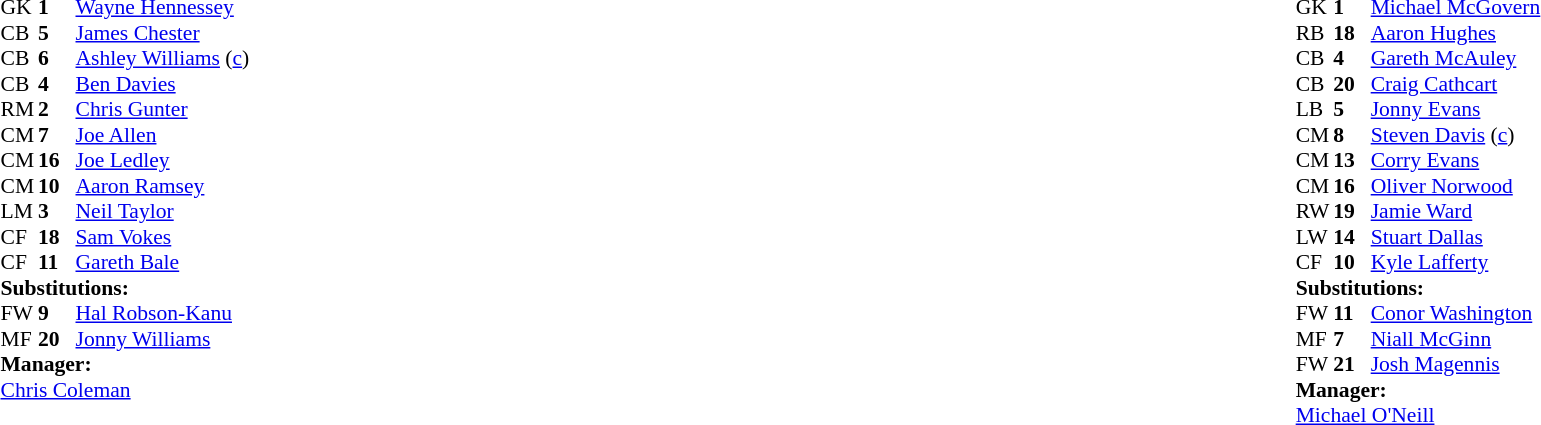<table style="width:100%;">
<tr>
<td style="vertical-align:top; width:40%;"><br><table style="font-size:90%" cellspacing="0" cellpadding="0">
<tr>
<th width="25"></th>
<th width="25"></th>
</tr>
<tr>
<td>GK</td>
<td><strong>1</strong></td>
<td><a href='#'>Wayne Hennessey</a></td>
</tr>
<tr>
<td>CB</td>
<td><strong>5</strong></td>
<td><a href='#'>James Chester</a></td>
</tr>
<tr>
<td>CB</td>
<td><strong>6</strong></td>
<td><a href='#'>Ashley Williams</a> (<a href='#'>c</a>)</td>
</tr>
<tr>
<td>CB</td>
<td><strong>4</strong></td>
<td><a href='#'>Ben Davies</a></td>
</tr>
<tr>
<td>RM</td>
<td><strong>2</strong></td>
<td><a href='#'>Chris Gunter</a></td>
</tr>
<tr>
<td>CM</td>
<td><strong>7</strong></td>
<td><a href='#'>Joe Allen</a></td>
</tr>
<tr>
<td>CM</td>
<td><strong>16</strong></td>
<td><a href='#'>Joe Ledley</a></td>
<td></td>
<td></td>
</tr>
<tr>
<td>CM</td>
<td><strong>10</strong></td>
<td><a href='#'>Aaron Ramsey</a></td>
<td></td>
</tr>
<tr>
<td>LM</td>
<td><strong>3</strong></td>
<td><a href='#'>Neil Taylor</a></td>
<td></td>
</tr>
<tr>
<td>CF</td>
<td><strong>18</strong></td>
<td><a href='#'>Sam Vokes</a></td>
<td></td>
<td></td>
</tr>
<tr>
<td>CF</td>
<td><strong>11</strong></td>
<td><a href='#'>Gareth Bale</a></td>
</tr>
<tr>
<td colspan=3><strong>Substitutions:</strong></td>
</tr>
<tr>
<td>FW</td>
<td><strong>9</strong></td>
<td><a href='#'>Hal Robson-Kanu</a></td>
<td></td>
<td></td>
</tr>
<tr>
<td>MF</td>
<td><strong>20</strong></td>
<td><a href='#'>Jonny Williams</a></td>
<td></td>
<td></td>
</tr>
<tr>
<td colspan=3><strong>Manager:</strong></td>
</tr>
<tr>
<td colspan=3><a href='#'>Chris Coleman</a></td>
</tr>
</table>
</td>
<td valign="top"></td>
<td style="vertical-align:top; width:50%;"><br><table style="font-size:90%; margin:auto;" cellspacing="0" cellpadding="0">
<tr>
<th width=25></th>
<th width=25></th>
</tr>
<tr>
<td>GK</td>
<td><strong>1</strong></td>
<td><a href='#'>Michael McGovern</a></td>
</tr>
<tr>
<td>RB</td>
<td><strong>18</strong></td>
<td><a href='#'>Aaron Hughes</a></td>
</tr>
<tr>
<td>CB</td>
<td><strong>4</strong></td>
<td><a href='#'>Gareth McAuley</a></td>
<td></td>
<td></td>
</tr>
<tr>
<td>CB</td>
<td><strong>20</strong></td>
<td><a href='#'>Craig Cathcart</a></td>
</tr>
<tr>
<td>LB</td>
<td><strong>5</strong></td>
<td><a href='#'>Jonny Evans</a></td>
</tr>
<tr>
<td>CM</td>
<td><strong>8</strong></td>
<td><a href='#'>Steven Davis</a> (<a href='#'>c</a>)</td>
<td></td>
</tr>
<tr>
<td>CM</td>
<td><strong>13</strong></td>
<td><a href='#'>Corry Evans</a></td>
</tr>
<tr>
<td>CM</td>
<td><strong>16</strong></td>
<td><a href='#'>Oliver Norwood</a></td>
<td></td>
<td></td>
</tr>
<tr>
<td>RW</td>
<td><strong>19</strong></td>
<td><a href='#'>Jamie Ward</a></td>
<td></td>
<td></td>
</tr>
<tr>
<td>LW</td>
<td><strong>14</strong></td>
<td><a href='#'>Stuart Dallas</a></td>
<td></td>
</tr>
<tr>
<td>CF</td>
<td><strong>10</strong></td>
<td><a href='#'>Kyle Lafferty</a></td>
</tr>
<tr>
<td colspan=3><strong>Substitutions:</strong></td>
</tr>
<tr>
<td>FW</td>
<td><strong>11</strong></td>
<td><a href='#'>Conor Washington</a></td>
<td></td>
<td></td>
</tr>
<tr>
<td>MF</td>
<td><strong>7</strong></td>
<td><a href='#'>Niall McGinn</a></td>
<td></td>
<td></td>
</tr>
<tr>
<td>FW</td>
<td><strong>21</strong></td>
<td><a href='#'>Josh Magennis</a></td>
<td></td>
<td></td>
</tr>
<tr>
<td colspan=3><strong>Manager:</strong></td>
</tr>
<tr>
<td colspan=3><a href='#'>Michael O'Neill</a></td>
</tr>
</table>
</td>
</tr>
</table>
